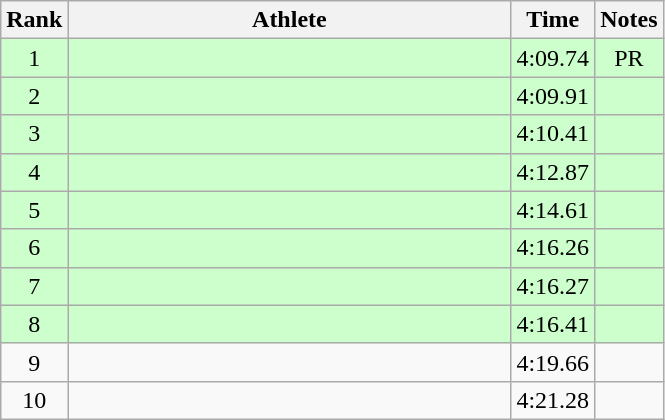<table class="wikitable" style="text-align:center">
<tr>
<th>Rank</th>
<th Style="width:18em">Athlete</th>
<th>Time</th>
<th>Notes</th>
</tr>
<tr style="background:#cfc">
<td>1</td>
<td style="text-align:left"></td>
<td>4:09.74</td>
<td>PR</td>
</tr>
<tr style="background:#cfc">
<td>2</td>
<td style="text-align:left"></td>
<td>4:09.91</td>
<td></td>
</tr>
<tr style="background:#cfc">
<td>3</td>
<td style="text-align:left"></td>
<td>4:10.41</td>
<td></td>
</tr>
<tr style="background:#cfc">
<td>4</td>
<td style="text-align:left"></td>
<td>4:12.87</td>
<td></td>
</tr>
<tr style="background:#cfc">
<td>5</td>
<td style="text-align:left"></td>
<td>4:14.61</td>
<td></td>
</tr>
<tr style="background:#cfc">
<td>6</td>
<td style="text-align:left"></td>
<td>4:16.26</td>
<td></td>
</tr>
<tr style="background:#cfc">
<td>7</td>
<td style="text-align:left"></td>
<td>4:16.27</td>
<td></td>
</tr>
<tr style="background:#cfc">
<td>8</td>
<td style="text-align:left"></td>
<td>4:16.41</td>
<td></td>
</tr>
<tr>
<td>9</td>
<td style="text-align:left"></td>
<td>4:19.66</td>
<td></td>
</tr>
<tr>
<td>10</td>
<td style="text-align:left"></td>
<td>4:21.28</td>
<td></td>
</tr>
</table>
